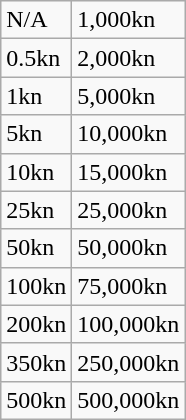<table class="wikitable">
<tr>
<td>N/A</td>
<td>1,000kn</td>
</tr>
<tr>
<td>0.5kn</td>
<td>2,000kn</td>
</tr>
<tr>
<td>1kn</td>
<td>5,000kn</td>
</tr>
<tr>
<td>5kn</td>
<td>10,000kn</td>
</tr>
<tr>
<td>10kn</td>
<td>15,000kn</td>
</tr>
<tr>
<td>25kn</td>
<td>25,000kn</td>
</tr>
<tr>
<td>50kn</td>
<td>50,000kn</td>
</tr>
<tr>
<td>100kn</td>
<td>75,000kn</td>
</tr>
<tr>
<td>200kn</td>
<td>100,000kn</td>
</tr>
<tr>
<td>350kn</td>
<td>250,000kn</td>
</tr>
<tr>
<td>500kn</td>
<td>500,000kn</td>
</tr>
</table>
